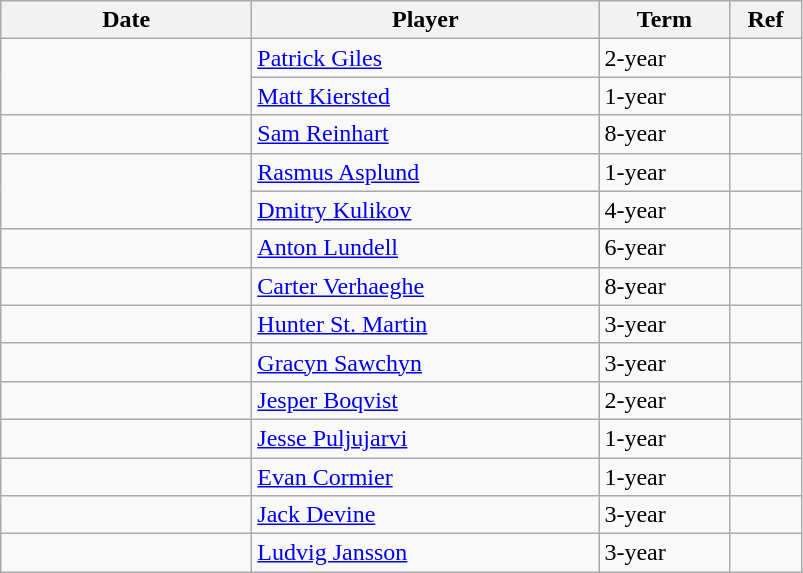<table class="wikitable">
<tr>
<th style="width: 10em;">Date</th>
<th style="width: 14em;">Player</th>
<th style="width: 5em;">Term</th>
<th style="width: 2.5em;">Ref</th>
</tr>
<tr>
<td rowspan="2"></td>
<td><a href='#'>Patrick Giles</a></td>
<td>2-year</td>
<td></td>
</tr>
<tr>
<td><a href='#'>Matt Kiersted</a></td>
<td>1-year</td>
<td></td>
</tr>
<tr>
<td></td>
<td><a href='#'>Sam Reinhart</a></td>
<td>8-year</td>
<td></td>
</tr>
<tr>
<td rowspan="2"></td>
<td><a href='#'>Rasmus Asplund</a></td>
<td>1-year</td>
<td></td>
</tr>
<tr>
<td><a href='#'>Dmitry Kulikov</a></td>
<td>4-year</td>
<td></td>
</tr>
<tr>
<td></td>
<td><a href='#'>Anton Lundell</a></td>
<td>6-year</td>
<td></td>
</tr>
<tr>
<td></td>
<td><a href='#'>Carter Verhaeghe</a></td>
<td>8-year</td>
<td></td>
</tr>
<tr>
<td></td>
<td><a href='#'>Hunter St. Martin</a></td>
<td>3-year</td>
<td></td>
</tr>
<tr>
<td></td>
<td><a href='#'>Gracyn Sawchyn</a></td>
<td>3-year</td>
<td></td>
</tr>
<tr>
<td></td>
<td><a href='#'>Jesper Boqvist</a></td>
<td>2-year</td>
<td></td>
</tr>
<tr>
<td></td>
<td><a href='#'>Jesse Puljujarvi</a></td>
<td>1-year</td>
<td></td>
</tr>
<tr>
<td></td>
<td><a href='#'>Evan Cormier</a></td>
<td>1-year</td>
<td></td>
</tr>
<tr>
<td></td>
<td><a href='#'>Jack Devine</a></td>
<td>3-year</td>
<td></td>
</tr>
<tr>
<td></td>
<td><a href='#'>Ludvig Jansson</a></td>
<td>3-year</td>
<td></td>
</tr>
</table>
